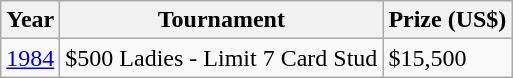<table class="wikitable">
<tr>
<th>Year</th>
<th>Tournament</th>
<th>Prize (US$)</th>
</tr>
<tr>
<td><a href='#'>1984</a></td>
<td>$500 Ladies - Limit 7 Card Stud</td>
<td>$15,500</td>
</tr>
</table>
